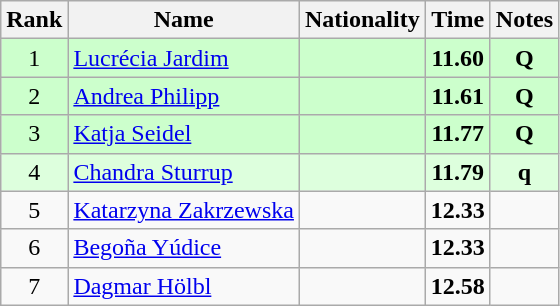<table class="wikitable sortable" style="text-align:center">
<tr>
<th>Rank</th>
<th>Name</th>
<th>Nationality</th>
<th>Time</th>
<th>Notes</th>
</tr>
<tr bgcolor=ccffcc>
<td>1</td>
<td align=left><a href='#'>Lucrécia Jardim</a></td>
<td align=left></td>
<td><strong>11.60</strong></td>
<td><strong>Q</strong></td>
</tr>
<tr bgcolor=ccffcc>
<td>2</td>
<td align=left><a href='#'>Andrea Philipp</a></td>
<td align=left></td>
<td><strong>11.61</strong></td>
<td><strong>Q</strong></td>
</tr>
<tr bgcolor=ccffcc>
<td>3</td>
<td align=left><a href='#'>Katja Seidel</a></td>
<td align=left></td>
<td><strong>11.77</strong></td>
<td><strong>Q</strong></td>
</tr>
<tr bgcolor=ddffdd>
<td>4</td>
<td align=left><a href='#'>Chandra Sturrup</a></td>
<td align=left></td>
<td><strong>11.79</strong></td>
<td><strong>q</strong></td>
</tr>
<tr>
<td>5</td>
<td align=left><a href='#'>Katarzyna Zakrzewska</a></td>
<td align=left></td>
<td><strong>12.33</strong></td>
<td></td>
</tr>
<tr>
<td>6</td>
<td align=left><a href='#'>Begoña Yúdice</a></td>
<td align=left></td>
<td><strong>12.33</strong></td>
<td></td>
</tr>
<tr>
<td>7</td>
<td align=left><a href='#'>Dagmar Hölbl</a></td>
<td align=left></td>
<td><strong>12.58</strong></td>
<td></td>
</tr>
</table>
